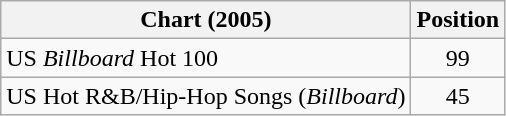<table class="wikitable sortable">
<tr>
<th>Chart (2005)</th>
<th>Position</th>
</tr>
<tr>
<td>US <em>Billboard</em> Hot 100</td>
<td align="center">99</td>
</tr>
<tr>
<td>US Hot R&B/Hip-Hop Songs (<em>Billboard</em>)</td>
<td align="center">45</td>
</tr>
</table>
